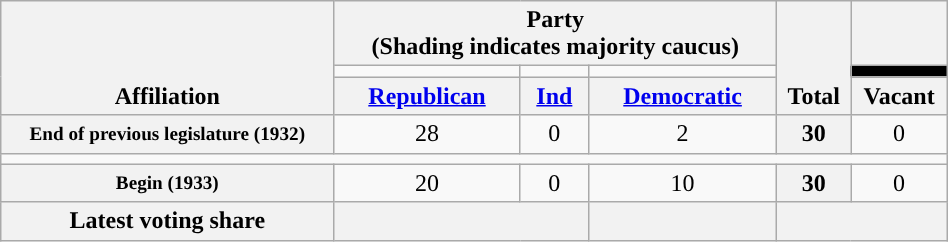<table class=wikitable style="text-align:center; width:50%">
<tr style="vertical-align:bottom;">
<th rowspan=3>Affiliation</th>
<th colspan=3>Party <div>(Shading indicates majority caucus)</div></th>
<th rowspan=3>Total</th>
<th></th>
</tr>
<tr style="height:5px">
<td style="background-color:"></td>
<td style="background-color:"></td>
<td style="background-color:"></td>
<td style="background-color:black"></td>
</tr>
<tr>
<th><a href='#'>Republican</a></th>
<th><a href='#'>Ind</a></th>
<th><a href='#'>Democratic</a></th>
<th>Vacant</th>
</tr>
<tr>
<th nowrap style="font-size:80%">End of previous legislature (1932)</th>
<td>28</td>
<td>0</td>
<td>2</td>
<th>30</th>
<td>0</td>
</tr>
<tr>
<td colspan=6></td>
</tr>
<tr>
<th nowrap style="font-size:80%">Begin (1933)</th>
<td>20</td>
<td>0</td>
<td>10</td>
<th>30</th>
<td>0</td>
</tr>
<tr>
<th>Latest voting share</th>
<th colspan=2 ></th>
<th></th>
<th colspan=2></th>
</tr>
</table>
